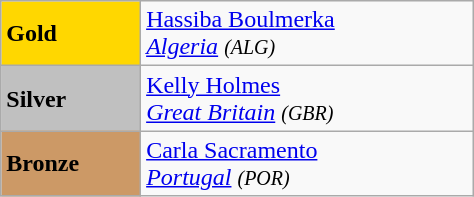<table class="wikitable" width=25%>
<tr>
<td bgcolor="gold"><strong>Gold</strong></td>
<td> <a href='#'>Hassiba Boulmerka</a><br><em><a href='#'>Algeria</a> <small>(ALG)</small></em></td>
</tr>
<tr>
<td bgcolor="silver"><strong>Silver</strong></td>
<td> <a href='#'>Kelly Holmes</a><br><em><a href='#'>Great Britain</a> <small>(GBR)</small></em></td>
</tr>
<tr>
<td bgcolor="CC9966"><strong>Bronze</strong></td>
<td> <a href='#'>Carla Sacramento</a><br><em><a href='#'>Portugal</a> <small>(POR)</small></em></td>
</tr>
</table>
